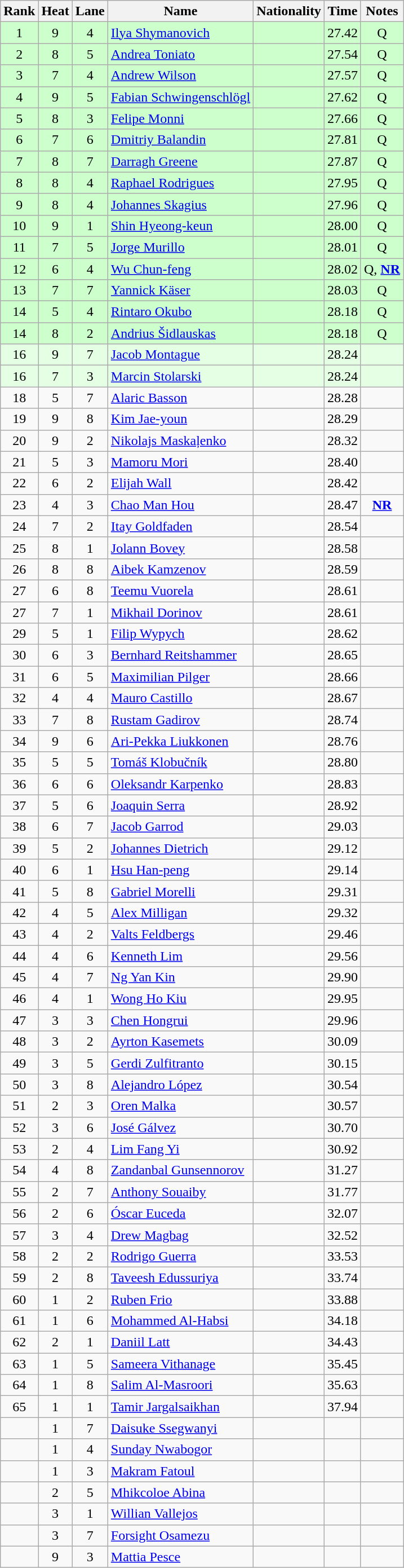<table class="wikitable sortable" style="text-align:center">
<tr>
<th>Rank</th>
<th>Heat</th>
<th>Lane</th>
<th>Name</th>
<th>Nationality</th>
<th>Time</th>
<th>Notes</th>
</tr>
<tr bgcolor=ccffcc>
<td>1</td>
<td>9</td>
<td>4</td>
<td align="left"><a href='#'>Ilya Shymanovich</a></td>
<td align="left"></td>
<td>27.42</td>
<td>Q</td>
</tr>
<tr bgcolor=ccffcc>
<td>2</td>
<td>8</td>
<td>5</td>
<td align="left"><a href='#'>Andrea Toniato</a></td>
<td align="left"></td>
<td>27.54</td>
<td>Q</td>
</tr>
<tr bgcolor=ccffcc>
<td>3</td>
<td>7</td>
<td>4</td>
<td align="left"><a href='#'>Andrew Wilson</a></td>
<td align="left"></td>
<td>27.57</td>
<td>Q</td>
</tr>
<tr bgcolor=ccffcc>
<td>4</td>
<td>9</td>
<td>5</td>
<td align="left"><a href='#'>Fabian Schwingenschlögl</a></td>
<td align="left"></td>
<td>27.62</td>
<td>Q</td>
</tr>
<tr bgcolor=ccffcc>
<td>5</td>
<td>8</td>
<td>3</td>
<td align="left"><a href='#'>Felipe Monni</a></td>
<td align="left"></td>
<td>27.66</td>
<td>Q</td>
</tr>
<tr bgcolor=ccffcc>
<td>6</td>
<td>7</td>
<td>6</td>
<td align="left"><a href='#'>Dmitriy Balandin</a></td>
<td align="left"></td>
<td>27.81</td>
<td>Q</td>
</tr>
<tr bgcolor=ccffcc>
<td>7</td>
<td>8</td>
<td>7</td>
<td align="left"><a href='#'>Darragh Greene</a></td>
<td align="left"></td>
<td>27.87</td>
<td>Q</td>
</tr>
<tr bgcolor=ccffcc>
<td>8</td>
<td>8</td>
<td>4</td>
<td align="left"><a href='#'>Raphael Rodrigues</a></td>
<td align="left"></td>
<td>27.95</td>
<td>Q</td>
</tr>
<tr bgcolor=ccffcc>
<td>9</td>
<td>8</td>
<td>4</td>
<td align="left"><a href='#'>Johannes Skagius</a></td>
<td align="left"></td>
<td>27.96</td>
<td>Q</td>
</tr>
<tr bgcolor=ccffcc>
<td>10</td>
<td>9</td>
<td>1</td>
<td align="left"><a href='#'>Shin Hyeong-keun</a></td>
<td align="left"></td>
<td>28.00</td>
<td>Q</td>
</tr>
<tr bgcolor=ccffcc>
<td>11</td>
<td>7</td>
<td>5</td>
<td align="left"><a href='#'>Jorge Murillo</a></td>
<td align="left"></td>
<td>28.01</td>
<td>Q</td>
</tr>
<tr bgcolor=ccffcc>
<td>12</td>
<td>6</td>
<td>4</td>
<td align="left"><a href='#'>Wu Chun-feng</a></td>
<td align="left"></td>
<td>28.02</td>
<td>Q, <strong><a href='#'>NR</a></strong></td>
</tr>
<tr bgcolor=ccffcc>
<td>13</td>
<td>7</td>
<td>7</td>
<td align="left"><a href='#'>Yannick Käser</a></td>
<td align="left"></td>
<td>28.03</td>
<td>Q</td>
</tr>
<tr bgcolor=ccffcc>
<td>14</td>
<td>5</td>
<td>4</td>
<td align="left"><a href='#'>Rintaro Okubo</a></td>
<td align="left"></td>
<td>28.18</td>
<td>Q</td>
</tr>
<tr bgcolor=ccffcc>
<td>14</td>
<td>8</td>
<td>2</td>
<td align="left"><a href='#'>Andrius Šidlauskas</a></td>
<td align="left"></td>
<td>28.18</td>
<td>Q</td>
</tr>
<tr bgcolor=e5ffe5>
<td>16</td>
<td>9</td>
<td>7</td>
<td align="left"><a href='#'>Jacob Montague</a></td>
<td align="left"></td>
<td>28.24</td>
<td></td>
</tr>
<tr bgcolor=e5ffe5>
<td>16</td>
<td>7</td>
<td>3</td>
<td align="left"><a href='#'>Marcin Stolarski</a></td>
<td align="left"></td>
<td>28.24</td>
<td></td>
</tr>
<tr>
<td>18</td>
<td>5</td>
<td>7</td>
<td align="left"><a href='#'>Alaric Basson</a></td>
<td align="left"></td>
<td>28.28</td>
<td></td>
</tr>
<tr>
<td>19</td>
<td>9</td>
<td>8</td>
<td align="left"><a href='#'>Kim Jae-youn</a></td>
<td align="left"></td>
<td>28.29</td>
<td></td>
</tr>
<tr>
<td>20</td>
<td>9</td>
<td>2</td>
<td align="left"><a href='#'>Nikolajs Maskaļenko</a></td>
<td align="left"></td>
<td>28.32</td>
<td></td>
</tr>
<tr>
<td>21</td>
<td>5</td>
<td>3</td>
<td align="left"><a href='#'>Mamoru Mori</a></td>
<td align="left"></td>
<td>28.40</td>
<td></td>
</tr>
<tr>
<td>22</td>
<td>6</td>
<td>2</td>
<td align="left"><a href='#'>Elijah Wall</a></td>
<td align="left"></td>
<td>28.42</td>
<td></td>
</tr>
<tr>
<td>23</td>
<td>4</td>
<td>3</td>
<td align="left"><a href='#'>Chao Man Hou</a></td>
<td align="left"></td>
<td>28.47</td>
<td><strong><a href='#'>NR</a></strong></td>
</tr>
<tr>
<td>24</td>
<td>7</td>
<td>2</td>
<td align="left"><a href='#'>Itay Goldfaden</a></td>
<td align="left"></td>
<td>28.54</td>
<td></td>
</tr>
<tr>
<td>25</td>
<td>8</td>
<td>1</td>
<td align="left"><a href='#'>Jolann Bovey</a></td>
<td align="left"></td>
<td>28.58</td>
<td></td>
</tr>
<tr>
<td>26</td>
<td>8</td>
<td>8</td>
<td align="left"><a href='#'>Aibek Kamzenov</a></td>
<td align="left"></td>
<td>28.59</td>
<td></td>
</tr>
<tr>
<td>27</td>
<td>6</td>
<td>8</td>
<td align="left"><a href='#'>Teemu Vuorela</a></td>
<td align="left"></td>
<td>28.61</td>
<td></td>
</tr>
<tr>
<td>27</td>
<td>7</td>
<td>1</td>
<td align="left"><a href='#'>Mikhail Dorinov</a></td>
<td align="left"></td>
<td>28.61</td>
<td></td>
</tr>
<tr>
<td>29</td>
<td>5</td>
<td>1</td>
<td align="left"><a href='#'>Filip Wypych</a></td>
<td align="left"></td>
<td>28.62</td>
<td></td>
</tr>
<tr>
<td>30</td>
<td>6</td>
<td>3</td>
<td align="left"><a href='#'>Bernhard Reitshammer</a></td>
<td align="left"></td>
<td>28.65</td>
<td></td>
</tr>
<tr>
<td>31</td>
<td>6</td>
<td>5</td>
<td align="left"><a href='#'>Maximilian Pilger</a></td>
<td align="left"></td>
<td>28.66</td>
<td></td>
</tr>
<tr>
<td>32</td>
<td>4</td>
<td>4</td>
<td align="left"><a href='#'>Mauro Castillo</a></td>
<td align="left"></td>
<td>28.67</td>
<td></td>
</tr>
<tr>
<td>33</td>
<td>7</td>
<td>8</td>
<td align="left"><a href='#'>Rustam Gadirov</a></td>
<td align="left"></td>
<td>28.74</td>
<td></td>
</tr>
<tr>
<td>34</td>
<td>9</td>
<td>6</td>
<td align="left"><a href='#'>Ari-Pekka Liukkonen</a></td>
<td align="left"></td>
<td>28.76</td>
<td></td>
</tr>
<tr>
<td>35</td>
<td>5</td>
<td>5</td>
<td align="left"><a href='#'>Tomáš Klobučník</a></td>
<td align="left"></td>
<td>28.80</td>
<td></td>
</tr>
<tr>
<td>36</td>
<td>6</td>
<td>6</td>
<td align="left"><a href='#'>Oleksandr Karpenko</a></td>
<td align="left"></td>
<td>28.83</td>
<td></td>
</tr>
<tr>
<td>37</td>
<td>5</td>
<td>6</td>
<td align="left"><a href='#'>Joaquin Serra</a></td>
<td align="left"></td>
<td>28.92</td>
<td></td>
</tr>
<tr>
<td>38</td>
<td>6</td>
<td>7</td>
<td align="left"><a href='#'>Jacob Garrod</a></td>
<td align="left"></td>
<td>29.03</td>
<td></td>
</tr>
<tr>
<td>39</td>
<td>5</td>
<td>2</td>
<td align="left"><a href='#'>Johannes Dietrich</a></td>
<td align="left"></td>
<td>29.12</td>
<td></td>
</tr>
<tr>
<td>40</td>
<td>6</td>
<td>1</td>
<td align="left"><a href='#'>Hsu Han-peng</a></td>
<td align="left"></td>
<td>29.14</td>
<td></td>
</tr>
<tr>
<td>41</td>
<td>5</td>
<td>8</td>
<td align="left"><a href='#'>Gabriel Morelli</a></td>
<td align="left"></td>
<td>29.31</td>
<td></td>
</tr>
<tr>
<td>42</td>
<td>4</td>
<td>5</td>
<td align="left"><a href='#'>Alex Milligan</a></td>
<td align="left"></td>
<td>29.32</td>
<td></td>
</tr>
<tr>
<td>43</td>
<td>4</td>
<td>2</td>
<td align="left"><a href='#'>Valts Feldbergs</a></td>
<td align="left"></td>
<td>29.46</td>
<td></td>
</tr>
<tr>
<td>44</td>
<td>4</td>
<td>6</td>
<td align="left"><a href='#'>Kenneth Lim</a></td>
<td align="left"></td>
<td>29.56</td>
<td></td>
</tr>
<tr>
<td>45</td>
<td>4</td>
<td>7</td>
<td align="left"><a href='#'>Ng Yan Kin</a></td>
<td align="left"></td>
<td>29.90</td>
<td></td>
</tr>
<tr>
<td>46</td>
<td>4</td>
<td>1</td>
<td align="left"><a href='#'>Wong Ho Kiu</a></td>
<td align="left"></td>
<td>29.95</td>
<td></td>
</tr>
<tr>
<td>47</td>
<td>3</td>
<td>3</td>
<td align="left"><a href='#'>Chen Hongrui</a></td>
<td align="left"></td>
<td>29.96</td>
<td></td>
</tr>
<tr>
<td>48</td>
<td>3</td>
<td>2</td>
<td align="left"><a href='#'>Ayrton Kasemets</a></td>
<td align="left"></td>
<td>30.09</td>
<td></td>
</tr>
<tr>
<td>49</td>
<td>3</td>
<td>5</td>
<td align="left"><a href='#'>Gerdi Zulfitranto</a></td>
<td align="left"></td>
<td>30.15</td>
<td></td>
</tr>
<tr>
<td>50</td>
<td>3</td>
<td>8</td>
<td align="left"><a href='#'>Alejandro López</a></td>
<td align="left"></td>
<td>30.54</td>
<td></td>
</tr>
<tr>
<td>51</td>
<td>2</td>
<td>3</td>
<td align="left"><a href='#'>Oren Malka</a></td>
<td align="left"></td>
<td>30.57</td>
<td></td>
</tr>
<tr>
<td>52</td>
<td>3</td>
<td>6</td>
<td align="left"><a href='#'>José Gálvez</a></td>
<td align="left"></td>
<td>30.70</td>
<td></td>
</tr>
<tr>
<td>53</td>
<td>2</td>
<td>4</td>
<td align="left"><a href='#'>Lim Fang Yi</a></td>
<td align="left"></td>
<td>30.92</td>
<td></td>
</tr>
<tr>
<td>54</td>
<td>4</td>
<td>8</td>
<td align="left"><a href='#'>Zandanbal Gunsennorov</a></td>
<td align="left"></td>
<td>31.27</td>
<td></td>
</tr>
<tr>
<td>55</td>
<td>2</td>
<td>7</td>
<td align="left"><a href='#'>Anthony Souaiby</a></td>
<td align="left"></td>
<td>31.77</td>
<td></td>
</tr>
<tr>
<td>56</td>
<td>2</td>
<td>6</td>
<td align="left"><a href='#'>Óscar Euceda</a></td>
<td align="left"></td>
<td>32.07</td>
<td></td>
</tr>
<tr>
<td>57</td>
<td>3</td>
<td>4</td>
<td align="left"><a href='#'>Drew Magbag</a></td>
<td align="left"></td>
<td>32.52</td>
<td></td>
</tr>
<tr>
<td>58</td>
<td>2</td>
<td>2</td>
<td align="left"><a href='#'>Rodrigo Guerra</a></td>
<td align="left"></td>
<td>33.53</td>
<td></td>
</tr>
<tr>
<td>59</td>
<td>2</td>
<td>8</td>
<td align="left"><a href='#'>Taveesh Edussuriya</a></td>
<td align="left"></td>
<td>33.74</td>
<td></td>
</tr>
<tr>
<td>60</td>
<td>1</td>
<td>2</td>
<td align="left"><a href='#'>Ruben Frio</a></td>
<td align="left"></td>
<td>33.88</td>
<td></td>
</tr>
<tr>
<td>61</td>
<td>1</td>
<td>6</td>
<td align="left"><a href='#'>Mohammed Al-Habsi</a></td>
<td align="left"></td>
<td>34.18</td>
<td></td>
</tr>
<tr>
<td>62</td>
<td>2</td>
<td>1</td>
<td align="left"><a href='#'>Daniil Latt</a></td>
<td align="left"></td>
<td>34.43</td>
<td></td>
</tr>
<tr>
<td>63</td>
<td>1</td>
<td>5</td>
<td align="left"><a href='#'>Sameera Vithanage</a></td>
<td align="left"></td>
<td>35.45</td>
<td></td>
</tr>
<tr>
<td>64</td>
<td>1</td>
<td>8</td>
<td align="left"><a href='#'>Salim Al-Masroori</a></td>
<td align="left"></td>
<td>35.63</td>
<td></td>
</tr>
<tr>
<td>65</td>
<td>1</td>
<td>1</td>
<td align="left"><a href='#'>Tamir Jargalsaikhan</a></td>
<td align="left"></td>
<td>37.94</td>
<td></td>
</tr>
<tr>
<td></td>
<td>1</td>
<td>7</td>
<td align="left"><a href='#'>Daisuke Ssegwanyi</a></td>
<td align="left"></td>
<td></td>
<td></td>
</tr>
<tr>
<td></td>
<td>1</td>
<td>4</td>
<td align="left"><a href='#'>Sunday Nwabogor</a></td>
<td align="left"></td>
<td></td>
<td></td>
</tr>
<tr>
<td></td>
<td>1</td>
<td>3</td>
<td align="left"><a href='#'>Makram Fatoul </a></td>
<td align="left"></td>
<td></td>
<td></td>
</tr>
<tr>
<td></td>
<td>2</td>
<td>5</td>
<td align="left"><a href='#'>Mhikcoloe Abina</a></td>
<td align="left"></td>
<td></td>
<td></td>
</tr>
<tr>
<td></td>
<td>3</td>
<td>1</td>
<td align="left"><a href='#'>Willian Vallejos</a></td>
<td align="left"></td>
<td></td>
<td></td>
</tr>
<tr>
<td></td>
<td>3</td>
<td>7</td>
<td align="left"><a href='#'>Forsight Osamezu</a></td>
<td align="left"></td>
<td></td>
<td></td>
</tr>
<tr>
<td></td>
<td>9</td>
<td>3</td>
<td align="left"><a href='#'>Mattia Pesce</a></td>
<td align="left"></td>
<td></td>
<td></td>
</tr>
</table>
